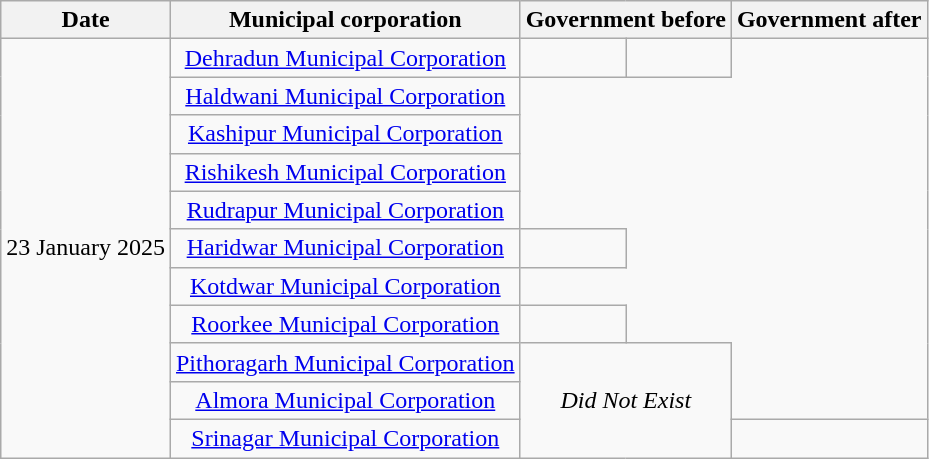<table class="wikitable sortable"style="text-align:center;">
<tr>
<th>Date</th>
<th>Municipal corporation</th>
<th colspan=2>Government before</th>
<th colspan=2>Government after</th>
</tr>
<tr>
<td rowspan="11">23 January 2025</td>
<td><a href='#'>Dehradun Municipal Corporation</a></td>
<td></td>
<td></td>
</tr>
<tr>
<td><a href='#'>Haldwani Municipal Corporation</a></td>
</tr>
<tr>
<td><a href='#'>Kashipur Municipal Corporation</a></td>
</tr>
<tr>
<td><a href='#'>Rishikesh Municipal Corporation</a></td>
</tr>
<tr>
<td><a href='#'>Rudrapur Municipal Corporation</a></td>
</tr>
<tr>
<td><a href='#'>Haridwar Municipal Corporation</a></td>
<td></td>
</tr>
<tr>
<td><a href='#'>Kotdwar Municipal Corporation</a></td>
</tr>
<tr>
<td><a href='#'>Roorkee Municipal Corporation</a></td>
<td></td>
</tr>
<tr>
<td><a href='#'>Pithoragarh Municipal Corporation</a></td>
<td style="text-align:center;" rowspan=3 colspan=2><em>Did Not Exist</em></td>
</tr>
<tr>
<td><a href='#'>Almora Municipal Corporation</a></td>
</tr>
<tr>
<td><a href='#'>Srinagar Municipal Corporation</a></td>
<td></td>
</tr>
</table>
